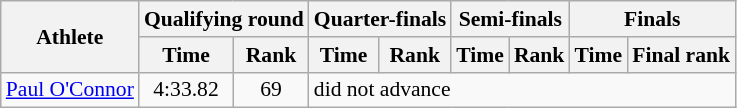<table class="wikitable" style="font-size:90%">
<tr>
<th rowspan="2">Athlete</th>
<th colspan="2">Qualifying round</th>
<th colspan="2">Quarter-finals</th>
<th colspan="2">Semi-finals</th>
<th colspan="2">Finals</th>
</tr>
<tr>
<th>Time</th>
<th>Rank</th>
<th>Time</th>
<th>Rank</th>
<th>Time</th>
<th>Rank</th>
<th>Time</th>
<th>Final rank</th>
</tr>
<tr>
<td><a href='#'>Paul O'Connor</a></td>
<td align="center">4:33.82</td>
<td align="center">69</td>
<td colspan="6">did not advance</td>
</tr>
</table>
